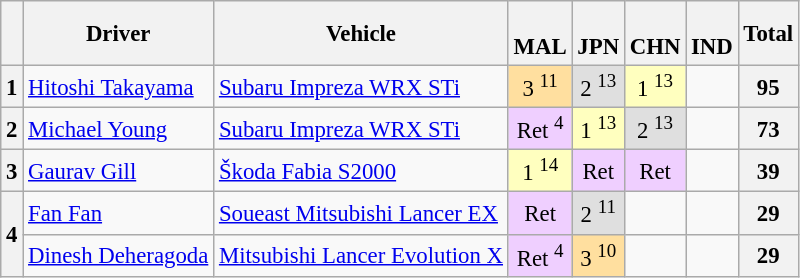<table class="wikitable" style="font-size: 95%; text-align: center;">
<tr>
<th></th>
<th>Driver</th>
<th>Vehicle</th>
<th><br>MAL</th>
<th><br>JPN</th>
<th><br>CHN</th>
<th><br>IND</th>
<th>Total</th>
</tr>
<tr>
<th>1</th>
<td align=left> <a href='#'>Hitoshi Takayama</a></td>
<td align=left><a href='#'>Subaru Impreza WRX STi</a></td>
<td style="background:#ffdf9f;">3 <sup>11</sup></td>
<td style="background:#dfdfdf;">2 <sup>13</sup></td>
<td style="background:#ffffbf;">1 <sup>13</sup></td>
<td></td>
<th>95</th>
</tr>
<tr>
<th>2</th>
<td align=left> <a href='#'>Michael Young</a></td>
<td align=left><a href='#'>Subaru Impreza WRX STi</a></td>
<td style="background:#efcfff;">Ret <sup>4</sup></td>
<td style="background:#ffffbf;">1 <sup>13</sup></td>
<td style="background:#dfdfdf;">2 <sup>13</sup></td>
<td></td>
<th>73</th>
</tr>
<tr>
<th>3</th>
<td align=left> <a href='#'>Gaurav Gill</a></td>
<td align=left><a href='#'>Škoda Fabia S2000</a></td>
<td style="background:#ffffbf;">1 <sup>14</sup></td>
<td style="background:#efcfff;">Ret</td>
<td style="background:#efcfff;">Ret</td>
<td></td>
<th>39</th>
</tr>
<tr>
<th rowspan=2>4</th>
<td align=left> <a href='#'>Fan Fan</a></td>
<td align=left><a href='#'>Soueast Mitsubishi Lancer EX</a></td>
<td style="background:#efcfff;">Ret</td>
<td style="background:#dfdfdf;">2 <sup>11</sup></td>
<td></td>
<td></td>
<th>29</th>
</tr>
<tr>
<td align=left> <a href='#'>Dinesh Deheragoda</a></td>
<td align=left><a href='#'>Mitsubishi Lancer Evolution X</a></td>
<td style="background:#efcfff;">Ret <sup>4</sup></td>
<td style="background:#ffdf9f;">3 <sup>10</sup></td>
<td></td>
<td></td>
<th>29</th>
</tr>
</table>
